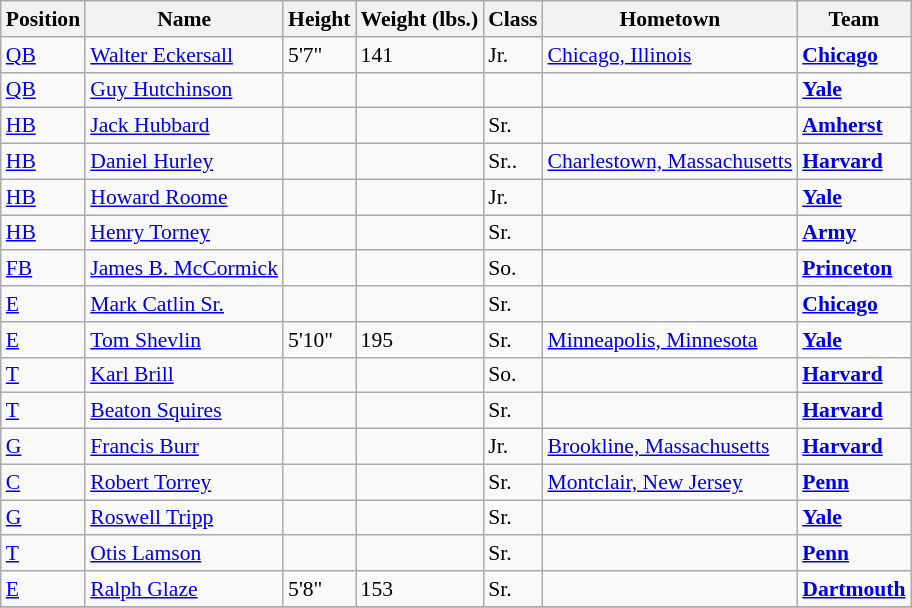<table class="wikitable" style="font-size: 90%">
<tr>
<th>Position</th>
<th>Name</th>
<th>Height</th>
<th>Weight (lbs.)</th>
<th>Class</th>
<th>Hometown</th>
<th>Team</th>
</tr>
<tr>
<td><a href='#'>QB</a></td>
<td><a href='#'>Walter Eckersall</a></td>
<td>5'7"</td>
<td>141</td>
<td>Jr.</td>
<td><a href='#'>Chicago, Illinois</a></td>
<td><strong><a href='#'>Chicago</a></strong></td>
</tr>
<tr>
<td><a href='#'>QB</a></td>
<td><a href='#'>Guy Hutchinson</a></td>
<td></td>
<td></td>
<td></td>
<td></td>
<td><strong><a href='#'>Yale</a></strong></td>
</tr>
<tr>
<td><a href='#'>HB</a></td>
<td><a href='#'>Jack Hubbard</a></td>
<td></td>
<td></td>
<td>Sr.</td>
<td></td>
<td><strong><a href='#'>Amherst</a></strong></td>
</tr>
<tr>
<td><a href='#'>HB</a></td>
<td><a href='#'>Daniel Hurley</a></td>
<td></td>
<td></td>
<td>Sr..</td>
<td><a href='#'>Charlestown, Massachusetts</a></td>
<td><strong><a href='#'>Harvard</a></strong></td>
</tr>
<tr>
<td><a href='#'>HB</a></td>
<td><a href='#'>Howard Roome</a></td>
<td></td>
<td></td>
<td>Jr.</td>
<td></td>
<td><strong><a href='#'>Yale</a></strong></td>
</tr>
<tr>
<td><a href='#'>HB</a></td>
<td><a href='#'>Henry Torney</a></td>
<td></td>
<td></td>
<td>Sr.</td>
<td></td>
<td><strong><a href='#'>Army</a></strong></td>
</tr>
<tr>
<td><a href='#'>FB</a></td>
<td><a href='#'>James B. McCormick</a></td>
<td></td>
<td></td>
<td>So.</td>
<td></td>
<td><strong><a href='#'>Princeton</a></strong></td>
</tr>
<tr>
<td><a href='#'>E</a></td>
<td><a href='#'>Mark Catlin Sr.</a></td>
<td></td>
<td></td>
<td>Sr.</td>
<td></td>
<td><strong><a href='#'>Chicago</a></strong></td>
</tr>
<tr>
<td><a href='#'>E</a></td>
<td><a href='#'>Tom Shevlin</a></td>
<td>5'10"</td>
<td>195</td>
<td>Sr.</td>
<td><a href='#'>Minneapolis, Minnesota</a></td>
<td><strong><a href='#'>Yale</a></strong></td>
</tr>
<tr>
<td><a href='#'>T</a></td>
<td><a href='#'>Karl Brill</a></td>
<td></td>
<td></td>
<td>So.</td>
<td></td>
<td><strong><a href='#'>Harvard</a></strong></td>
</tr>
<tr>
<td><a href='#'>T</a></td>
<td><a href='#'>Beaton Squires</a></td>
<td></td>
<td></td>
<td>Sr.</td>
<td></td>
<td><strong><a href='#'>Harvard</a></strong></td>
</tr>
<tr>
<td><a href='#'>G</a></td>
<td><a href='#'>Francis Burr</a></td>
<td></td>
<td></td>
<td>Jr.</td>
<td><a href='#'>Brookline, Massachusetts</a></td>
<td><strong><a href='#'>Harvard</a></strong></td>
</tr>
<tr>
<td><a href='#'>C</a></td>
<td><a href='#'>Robert Torrey</a></td>
<td></td>
<td></td>
<td>Sr.</td>
<td><a href='#'>Montclair, New Jersey</a></td>
<td><strong><a href='#'>Penn</a></strong></td>
</tr>
<tr>
<td><a href='#'>G</a></td>
<td><a href='#'>Roswell Tripp</a></td>
<td></td>
<td></td>
<td>Sr.</td>
<td></td>
<td><strong><a href='#'>Yale</a></strong></td>
</tr>
<tr>
<td><a href='#'>T</a></td>
<td><a href='#'>Otis Lamson</a></td>
<td></td>
<td></td>
<td>Sr.</td>
<td></td>
<td><strong><a href='#'>Penn</a></strong></td>
</tr>
<tr>
<td><a href='#'>E</a></td>
<td><a href='#'>Ralph Glaze</a></td>
<td>5'8"</td>
<td>153</td>
<td>Sr.</td>
<td></td>
<td><strong><a href='#'>Dartmouth</a></strong></td>
</tr>
<tr>
</tr>
</table>
